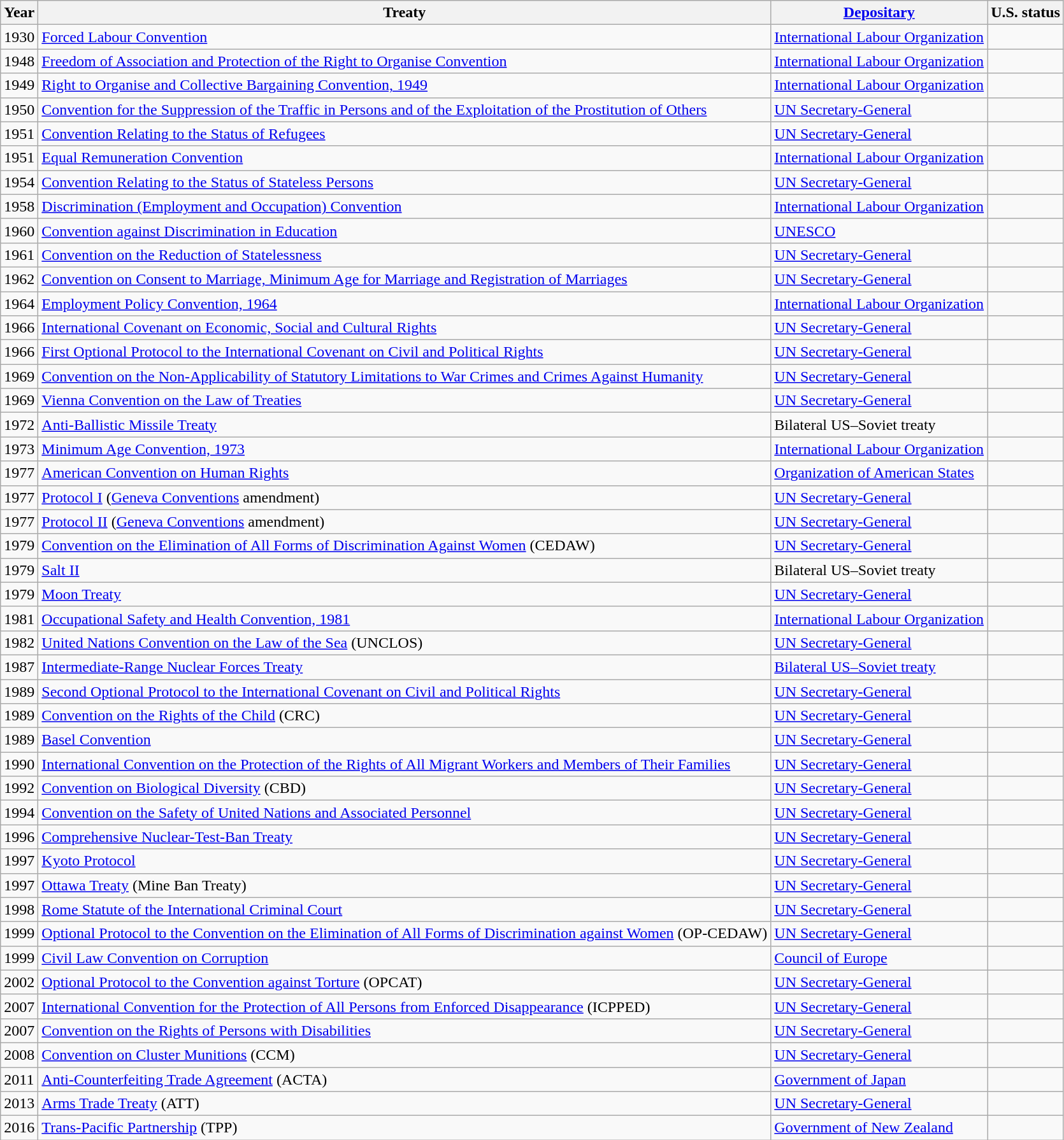<table class="sortable wikitable">
<tr>
<th>Year</th>
<th>Treaty</th>
<th><a href='#'>Depositary</a></th>
<th>U.S. status</th>
</tr>
<tr>
<td>1930</td>
<td><a href='#'>Forced Labour Convention</a></td>
<td><a href='#'>International Labour Organization</a></td>
<td></td>
</tr>
<tr>
<td>1948</td>
<td><a href='#'>Freedom of Association and Protection of the Right to Organise Convention</a></td>
<td><a href='#'>International Labour Organization</a></td>
<td></td>
</tr>
<tr>
<td>1949</td>
<td><a href='#'>Right to Organise and Collective Bargaining Convention, 1949</a></td>
<td><a href='#'>International Labour Organization</a></td>
<td></td>
</tr>
<tr>
<td>1950</td>
<td><a href='#'>Convention for the Suppression of the Traffic in Persons and of the Exploitation of the Prostitution of Others</a></td>
<td><a href='#'>UN Secretary-General</a></td>
<td></td>
</tr>
<tr>
<td>1951</td>
<td><a href='#'>Convention Relating to the Status of Refugees</a></td>
<td><a href='#'>UN Secretary-General</a></td>
<td></td>
</tr>
<tr>
<td>1951</td>
<td><a href='#'>Equal Remuneration Convention</a></td>
<td><a href='#'>International Labour Organization</a></td>
<td></td>
</tr>
<tr>
<td>1954</td>
<td><a href='#'>Convention Relating to the Status of Stateless Persons</a></td>
<td><a href='#'>UN Secretary-General</a></td>
<td></td>
</tr>
<tr>
<td>1958</td>
<td><a href='#'>Discrimination (Employment and Occupation) Convention</a></td>
<td><a href='#'>International Labour Organization</a></td>
<td></td>
</tr>
<tr>
<td>1960</td>
<td><a href='#'>Convention against Discrimination in Education</a></td>
<td><a href='#'>UNESCO</a></td>
<td></td>
</tr>
<tr>
<td>1961</td>
<td><a href='#'>Convention on the Reduction of Statelessness</a></td>
<td><a href='#'>UN Secretary-General</a></td>
<td></td>
</tr>
<tr>
<td>1962</td>
<td><a href='#'>Convention on Consent to Marriage, Minimum Age for Marriage and Registration of Marriages</a></td>
<td><a href='#'>UN Secretary-General</a></td>
<td></td>
</tr>
<tr>
<td>1964</td>
<td><a href='#'>Employment Policy Convention, 1964</a></td>
<td><a href='#'>International Labour Organization</a></td>
<td></td>
</tr>
<tr>
<td>1966</td>
<td><a href='#'>International Covenant on Economic, Social and Cultural Rights</a></td>
<td><a href='#'>UN Secretary-General</a></td>
<td></td>
</tr>
<tr>
<td>1966</td>
<td><a href='#'>First Optional Protocol to the International Covenant on Civil and Political Rights</a></td>
<td><a href='#'>UN Secretary-General</a></td>
<td></td>
</tr>
<tr>
<td>1969</td>
<td><a href='#'>Convention on the Non-Applicability of Statutory Limitations to War Crimes and Crimes Against Humanity</a></td>
<td><a href='#'>UN Secretary-General</a></td>
<td></td>
</tr>
<tr>
<td>1969</td>
<td><a href='#'>Vienna Convention on the Law of Treaties</a></td>
<td><a href='#'>UN Secretary-General</a></td>
<td></td>
</tr>
<tr>
<td>1972</td>
<td><a href='#'>Anti-Ballistic Missile Treaty</a></td>
<td>Bilateral US–Soviet treaty</td>
<td></td>
</tr>
<tr>
<td>1973</td>
<td><a href='#'>Minimum Age Convention, 1973</a></td>
<td><a href='#'>International Labour Organization</a></td>
<td></td>
</tr>
<tr>
<td>1977</td>
<td><a href='#'>American Convention on Human Rights</a></td>
<td><a href='#'>Organization of American States</a></td>
<td></td>
</tr>
<tr>
<td>1977</td>
<td><a href='#'>Protocol I</a> (<a href='#'>Geneva Conventions</a> amendment)</td>
<td><a href='#'>UN Secretary-General</a></td>
<td></td>
</tr>
<tr>
<td>1977</td>
<td><a href='#'>Protocol II</a> (<a href='#'>Geneva Conventions</a> amendment)</td>
<td><a href='#'>UN Secretary-General</a></td>
<td></td>
</tr>
<tr>
<td>1979</td>
<td><a href='#'>Convention on the Elimination of All Forms of Discrimination Against Women</a> (CEDAW)</td>
<td><a href='#'>UN Secretary-General</a></td>
<td></td>
</tr>
<tr>
<td>1979</td>
<td><a href='#'>Salt II</a></td>
<td>Bilateral US–Soviet treaty</td>
<td></td>
</tr>
<tr>
<td>1979</td>
<td><a href='#'>Moon Treaty</a></td>
<td><a href='#'>UN Secretary-General</a></td>
<td></td>
</tr>
<tr>
<td>1981</td>
<td><a href='#'>Occupational Safety and Health Convention, 1981</a></td>
<td><a href='#'>International Labour Organization</a></td>
<td></td>
</tr>
<tr>
<td>1982</td>
<td><a href='#'>United Nations Convention on the Law of the Sea</a> (UNCLOS)</td>
<td><a href='#'>UN Secretary-General</a></td>
<td></td>
</tr>
<tr>
<td>1987</td>
<td><a href='#'>Intermediate-Range Nuclear Forces Treaty</a></td>
<td><a href='#'>Bilateral US–Soviet treaty</a></td>
<td></td>
</tr>
<tr>
<td>1989</td>
<td><a href='#'>Second Optional Protocol to the International Covenant on Civil and Political Rights</a></td>
<td><a href='#'>UN Secretary-General</a></td>
<td></td>
</tr>
<tr>
<td>1989</td>
<td><a href='#'>Convention on the Rights of the Child</a> (CRC)</td>
<td><a href='#'>UN Secretary-General</a></td>
<td></td>
</tr>
<tr>
<td>1989</td>
<td><a href='#'>Basel Convention</a></td>
<td><a href='#'>UN Secretary-General</a></td>
<td></td>
</tr>
<tr>
<td>1990</td>
<td><a href='#'>International Convention on the Protection of the Rights of All Migrant Workers and Members of Their Families</a></td>
<td><a href='#'>UN Secretary-General</a></td>
<td></td>
</tr>
<tr>
<td>1992</td>
<td><a href='#'>Convention on Biological Diversity</a> (CBD)</td>
<td><a href='#'>UN Secretary-General</a></td>
<td></td>
</tr>
<tr>
<td>1994</td>
<td><a href='#'>Convention on the Safety of United Nations and Associated Personnel</a></td>
<td><a href='#'>UN Secretary-General</a></td>
<td></td>
</tr>
<tr>
<td>1996</td>
<td><a href='#'>Comprehensive Nuclear-Test-Ban Treaty</a></td>
<td><a href='#'>UN Secretary-General</a></td>
<td></td>
</tr>
<tr>
<td>1997</td>
<td><a href='#'>Kyoto Protocol</a></td>
<td><a href='#'>UN Secretary-General</a></td>
<td></td>
</tr>
<tr>
<td>1997</td>
<td><a href='#'>Ottawa Treaty</a> (Mine Ban Treaty)</td>
<td><a href='#'>UN Secretary-General</a></td>
<td></td>
</tr>
<tr>
<td>1998</td>
<td><a href='#'>Rome Statute of the International Criminal Court</a></td>
<td><a href='#'>UN Secretary-General</a></td>
<td></td>
</tr>
<tr>
<td>1999</td>
<td><a href='#'>Optional Protocol to the Convention on the Elimination of All Forms of Discrimination against Women</a> (OP-CEDAW)</td>
<td><a href='#'>UN Secretary-General</a></td>
<td></td>
</tr>
<tr>
<td>1999</td>
<td><a href='#'>Civil Law Convention on Corruption</a></td>
<td><a href='#'>Council of Europe</a></td>
<td></td>
</tr>
<tr>
<td>2002</td>
<td><a href='#'>Optional Protocol to the Convention against Torture</a> (OPCAT)</td>
<td><a href='#'>UN Secretary-General</a></td>
<td></td>
</tr>
<tr>
<td>2007</td>
<td><a href='#'>International Convention for the Protection of All Persons from Enforced Disappearance</a> (ICPPED)</td>
<td><a href='#'>UN Secretary-General</a></td>
<td></td>
</tr>
<tr>
<td>2007</td>
<td><a href='#'>Convention on the Rights of Persons with Disabilities</a></td>
<td><a href='#'>UN Secretary-General</a></td>
<td></td>
</tr>
<tr>
<td>2008</td>
<td><a href='#'>Convention on Cluster Munitions</a> (CCM)</td>
<td><a href='#'>UN Secretary-General</a></td>
<td></td>
</tr>
<tr>
<td>2011</td>
<td><a href='#'>Anti-Counterfeiting Trade Agreement</a> (ACTA)</td>
<td><a href='#'>Government of Japan</a></td>
<td></td>
</tr>
<tr>
<td>2013</td>
<td><a href='#'>Arms Trade Treaty</a> (ATT)</td>
<td><a href='#'>UN Secretary-General</a></td>
<td></td>
</tr>
<tr>
<td>2016</td>
<td><a href='#'>Trans-Pacific Partnership</a> (TPP)</td>
<td><a href='#'>Government of New Zealand</a></td>
<td></td>
</tr>
</table>
